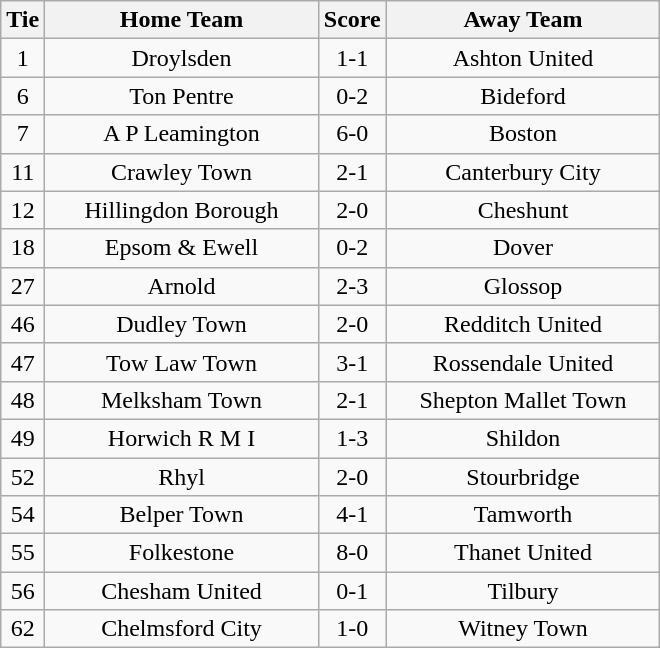<table class="wikitable" style="text-align:center;">
<tr>
<th width=20>Tie</th>
<th width=175>Home Team</th>
<th width=20>Score</th>
<th width=175>Away Team</th>
</tr>
<tr>
<td>1</td>
<td>Droylsden</td>
<td>1-1</td>
<td>Ashton United</td>
</tr>
<tr>
<td>6</td>
<td>Ton Pentre</td>
<td>0-2</td>
<td>Bideford</td>
</tr>
<tr>
<td>7</td>
<td>A P Leamington</td>
<td>6-0</td>
<td>Boston</td>
</tr>
<tr>
<td>11</td>
<td>Crawley Town</td>
<td>2-1</td>
<td>Canterbury City</td>
</tr>
<tr>
<td>12</td>
<td>Hillingdon Borough</td>
<td>2-0</td>
<td>Cheshunt</td>
</tr>
<tr>
<td>18</td>
<td>Epsom & Ewell</td>
<td>0-2</td>
<td>Dover</td>
</tr>
<tr>
<td>27</td>
<td>Arnold</td>
<td>2-3</td>
<td>Glossop</td>
</tr>
<tr>
<td>46</td>
<td>Dudley Town</td>
<td>2-0</td>
<td>Redditch United</td>
</tr>
<tr>
<td>47</td>
<td>Tow Law Town</td>
<td>3-1</td>
<td>Rossendale United</td>
</tr>
<tr>
<td>48</td>
<td>Melksham Town</td>
<td>2-1</td>
<td>Shepton Mallet Town</td>
</tr>
<tr>
<td>49</td>
<td>Horwich R M I</td>
<td>1-3</td>
<td>Shildon</td>
</tr>
<tr>
<td>52</td>
<td>Rhyl</td>
<td>2-0</td>
<td>Stourbridge</td>
</tr>
<tr>
<td>54</td>
<td>Belper Town</td>
<td>4-1</td>
<td>Tamworth</td>
</tr>
<tr>
<td>55</td>
<td>Folkestone</td>
<td>8-0</td>
<td>Thanet United</td>
</tr>
<tr>
<td>56</td>
<td>Chesham United</td>
<td>0-1</td>
<td>Tilbury</td>
</tr>
<tr>
<td>62</td>
<td>Chelmsford City</td>
<td>1-0</td>
<td>Witney Town</td>
</tr>
</table>
